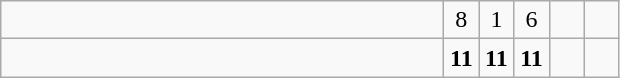<table class="wikitable">
<tr>
<td style="width:18em"></td>
<td align=center style="width:1em">8</td>
<td align=center style="width:1em">1</td>
<td align=center style="width:1em">6</td>
<td align=center style="width:1em"></td>
<td align=center style="width:1em"></td>
</tr>
<tr>
<td style="width:18em"></td>
<td align=center style="width:1em"><strong>11</strong></td>
<td align=center style="width:1em"><strong>11</strong></td>
<td align=center style="width:1em"><strong>11</strong></td>
<td align=center style="width:1em"></td>
<td align=center style="width:1em"></td>
</tr>
</table>
